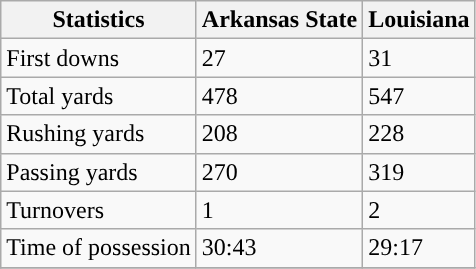<table class="wikitable">
<tr>
<th>Statistics</th>
<th>Arkansas State</th>
<th>Louisiana</th>
</tr>
<tr>
<td>First downs</td>
<td>27</td>
<td>31</td>
</tr>
<tr>
<td>Total yards</td>
<td>478</td>
<td>547</td>
</tr>
<tr>
<td>Rushing yards</td>
<td>208</td>
<td>228</td>
</tr>
<tr>
<td>Passing yards</td>
<td>270</td>
<td>319</td>
</tr>
<tr>
<td>Turnovers</td>
<td>1</td>
<td>2</td>
</tr>
<tr>
<td>Time of possession</td>
<td>30:43</td>
<td>29:17</td>
</tr>
<tr>
</tr>
</table>
